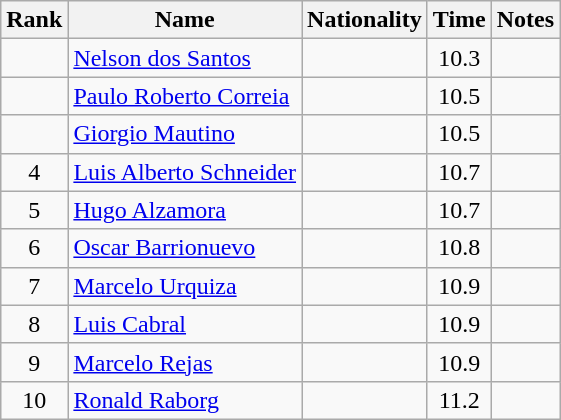<table class="wikitable sortable" style="text-align:center">
<tr>
<th>Rank</th>
<th>Name</th>
<th>Nationality</th>
<th>Time</th>
<th>Notes</th>
</tr>
<tr>
<td></td>
<td align=left><a href='#'>Nelson dos Santos</a></td>
<td align=left></td>
<td>10.3</td>
<td></td>
</tr>
<tr>
<td></td>
<td align=left><a href='#'>Paulo Roberto Correia</a></td>
<td align=left></td>
<td>10.5</td>
<td></td>
</tr>
<tr>
<td></td>
<td align=left><a href='#'>Giorgio Mautino</a></td>
<td align=left></td>
<td>10.5</td>
<td></td>
</tr>
<tr>
<td>4</td>
<td align=left><a href='#'>Luis Alberto Schneider</a></td>
<td align=left></td>
<td>10.7</td>
<td></td>
</tr>
<tr>
<td>5</td>
<td align=left><a href='#'>Hugo Alzamora</a></td>
<td align=left></td>
<td>10.7</td>
<td></td>
</tr>
<tr>
<td>6</td>
<td align=left><a href='#'>Oscar Barrionuevo</a></td>
<td align=left></td>
<td>10.8</td>
<td></td>
</tr>
<tr>
<td>7</td>
<td align=left><a href='#'>Marcelo Urquiza</a></td>
<td align=left></td>
<td>10.9</td>
<td></td>
</tr>
<tr>
<td>8</td>
<td align=left><a href='#'>Luis Cabral</a></td>
<td align=left></td>
<td>10.9</td>
<td></td>
</tr>
<tr>
<td>9</td>
<td align=left><a href='#'>Marcelo Rejas</a></td>
<td align=left></td>
<td>10.9</td>
<td></td>
</tr>
<tr>
<td>10</td>
<td align=left><a href='#'>Ronald Raborg</a></td>
<td align=left></td>
<td>11.2</td>
<td></td>
</tr>
</table>
